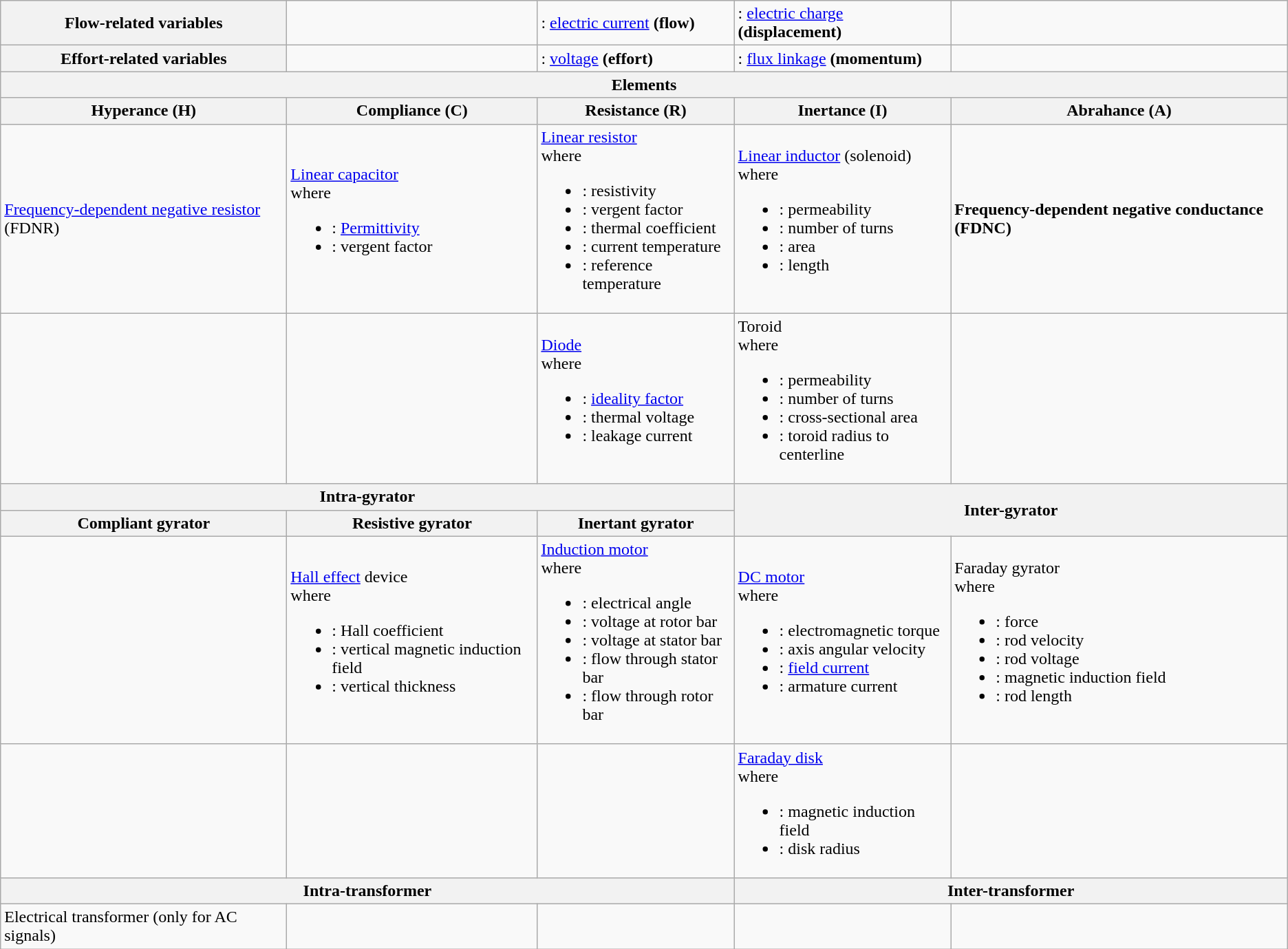<table class="wikitable">
<tr>
<th>Flow-related variables</th>
<td></td>
<td>: <a href='#'>electric current</a> <strong>(flow)</strong></td>
<td>: <a href='#'>electric charge</a> <strong>(displacement)</strong></td>
<td></td>
</tr>
<tr>
<th>Effort-related variables</th>
<td></td>
<td>: <a href='#'>voltage</a> <strong>(effort)</strong></td>
<td>: <a href='#'>flux linkage</a> <strong>(momentum)</strong></td>
<td></td>
</tr>
<tr>
<th colspan="5">Elements</th>
</tr>
<tr>
<th>Hyperance (H)</th>
<th>Compliance (C)</th>
<th>Resistance (R)</th>
<th>Inertance (I)</th>
<th>Abrahance (A)</th>
</tr>
<tr>
<td><a href='#'>Frequency-dependent negative resistor</a> (FDNR)<br></td>
<td><a href='#'>Linear capacitor</a><br>
where<ul><li>: <a href='#'>Permittivity</a></li><li>: vergent factor</li></ul></td>
<td><a href='#'>Linear resistor</a><br>
where<ul><li>: resistivity</li><li>: vergent factor</li><li>: thermal coefficient</li><li>: current temperature</li><li>: reference temperature</li></ul></td>
<td><a href='#'>Linear inductor</a> (solenoid)<br>
where<ul><li>: permeability</li><li>: number of turns</li><li>: area</li><li>: length</li></ul></td>
<td><strong>Frequency-dependent negative conductance (FDNC)</strong><br><strong></strong></td>
</tr>
<tr>
<td></td>
<td></td>
<td><a href='#'>Diode</a><br>
where<ul><li>: <a href='#'>ideality factor</a></li><li>: thermal voltage</li><li>: leakage current</li></ul></td>
<td>Toroid<br>
where<ul><li>: permeability</li><li>: number of turns</li><li>: cross-sectional area</li><li>: toroid radius to centerline</li></ul></td>
<td></td>
</tr>
<tr>
<th colspan="3">Intra-gyrator</th>
<th colspan="2" rowspan="2">Inter-gyrator</th>
</tr>
<tr>
<th>Compliant gyrator</th>
<th>Resistive gyrator</th>
<th>Inertant gyrator</th>
</tr>
<tr>
<td></td>
<td><a href='#'>Hall effect</a> device<br>
where<ul><li>: Hall coefficient</li><li>: vertical magnetic induction field</li><li>: vertical thickness</li></ul></td>
<td><a href='#'>Induction motor</a><br>
where<ul><li>: electrical angle</li><li>: voltage at rotor bar</li><li>: voltage at stator bar</li><li>: flow through stator bar</li><li>: flow through rotor bar</li></ul></td>
<td><a href='#'>DC motor</a><br>
where<ul><li>: electromagnetic torque</li><li>: axis angular velocity</li><li>: <a href='#'>field current</a></li><li>: armature current</li></ul></td>
<td>Faraday gyrator<br>
where<ul><li>: force</li><li>: rod velocity</li><li>: rod voltage</li><li>: magnetic induction field</li><li>: rod length</li></ul></td>
</tr>
<tr>
<td></td>
<td></td>
<td></td>
<td><a href='#'>Faraday disk</a><br>
where<ul><li>: magnetic induction field</li><li>: disk radius</li></ul></td>
<td></td>
</tr>
<tr>
<th colspan="3">Intra-transformer</th>
<th colspan="2">Inter-transformer</th>
</tr>
<tr>
<td>Electrical transformer (only for AC signals)<br></td>
<td></td>
<td></td>
<td></td>
<td></td>
</tr>
</table>
